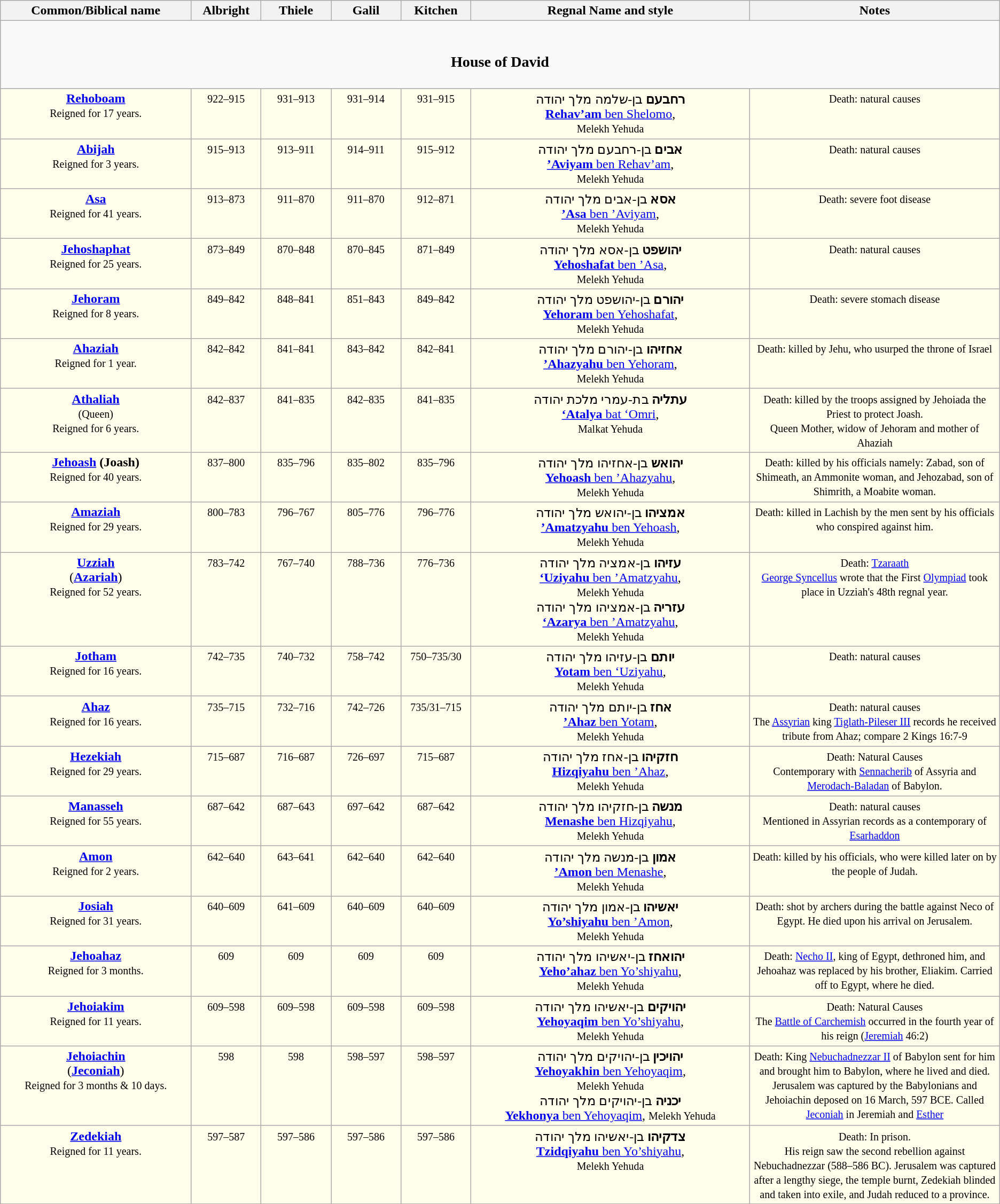<table class="wikitable" style="align: center;">
<tr>
<th>Common/Biblical name</th>
<th style="width:7%;">Albright</th>
<th style="width:7%;">Thiele</th>
<th style="width:7%;">Galil</th>
<th style="width:7%;">Kitchen</th>
<th>Regnal Name and style</th>
<th style="width:25%;">Notes</th>
</tr>
<tr>
<td colspan="7" style="text-align:center;"><br><h3>House of David</h3></td>
</tr>
<tr style="background:#ffffec; vertical-align:top; text-align:center;">
<td><strong><a href='#'>Rehoboam</a></strong><br><small> Reigned for 17 years.</small></td>
<td><small>922–915</small></td>
<td><small>931–913</small></td>
<td><small>931–914</small></td>
<td><small>931–915</small></td>
<td><strong>רחבעם</strong> בן-שלמה מלך יהודה<br><a href='#'><strong>Rehav’am</strong> ben Shelomo</a>,<br> <small>Melekh Yehuda</small></td>
<td><small>Death: natural causes</small></td>
</tr>
<tr style="background:#ffffec; vertical-align:top; text-align:center;">
<td><strong><a href='#'>Abijah</a></strong><br><small>Reigned for 3 years.</small></td>
<td><small>915–913</small></td>
<td><small>913–911</small></td>
<td><small>914–911</small></td>
<td><small>915–912</small></td>
<td><strong>אבים</strong> בן-רחבעם מלך יהודה <br><a href='#'><strong>’Aviyam</strong> ben Rehav’am</a>,<br> <small>Melekh Yehuda</small></td>
<td><small>Death: natural causes</small></td>
</tr>
<tr style="background:#ffffec; vertical-align:top; text-align:center;">
<td><strong><a href='#'>Asa</a></strong><br><small>Reigned for 41 years.</small></td>
<td><small>913–873</small></td>
<td><small>911–870</small></td>
<td><small>911–870</small></td>
<td><small>912–871</small></td>
<td><strong>אסא</strong> בן-אבים מלך יהודה <br><a href='#'><strong>’Asa</strong> ben ’Aviyam</a>,<br> <small>Melekh Yehuda</small></td>
<td><small>Death: severe foot disease</small></td>
</tr>
<tr style="background:#ffffec; vertical-align:top; text-align:center;">
<td><strong><a href='#'>Jehoshaphat</a></strong><br><small>Reigned for 25 years.</small></td>
<td><small>873–849</small></td>
<td><small>870–848</small></td>
<td><small>870–845</small></td>
<td><small>871–849</small></td>
<td><strong>יהושפט</strong> בן-אסא מלך יהודה <br><a href='#'><strong>Yehoshafat</strong> ben ’Asa</a>,<br> <small>Melekh Yehuda</small></td>
<td><small>Death: natural causes</small></td>
</tr>
<tr style="background:#ffffec; vertical-align:top; text-align:center;">
<td><strong><a href='#'>Jehoram</a></strong><br> <small>Reigned for 8 years.</small></td>
<td><small>849–842</small></td>
<td><small>848–841</small></td>
<td><small>851–843</small></td>
<td><small>849–842</small></td>
<td><strong>יהורם</strong> בן-יהושפט מלך יהודה<br><a href='#'><strong>Yehoram</strong> ben Yehoshafat</a>, <br><small>Melekh Yehuda</small></td>
<td><small>Death: severe stomach disease</small></td>
</tr>
<tr style="background:#ffffec; vertical-align:top; text-align:center;">
<td><strong><a href='#'>Ahaziah</a></strong><br><small>Reigned for 1 year.</small></td>
<td><small>842–842</small></td>
<td><small>841–841</small></td>
<td><small>843–842</small></td>
<td><small>842–841</small></td>
<td><strong>אחזיהו</strong> בן-יהורם מלך יהודה  <br><a href='#'><strong>’Ahazyahu</strong> ben Yehoram</a>, <br><small>Melekh Yehuda</small></td>
<td><small>Death: killed by Jehu, who usurped the throne of Israel</small></td>
</tr>
<tr style="background:#ffffec; vertical-align:top; text-align:center;">
<td><strong><a href='#'>Athaliah</a></strong> <br><small>(Queen)<br>Reigned for 6 years.</small></td>
<td><small>842–837</small></td>
<td><small>841–835</small></td>
<td><small>842–835</small></td>
<td><small>841–835</small></td>
<td><strong>עתליה</strong> בת-עמרי מלכת יהודה<br><a href='#'><strong>‘Atalya</strong> bat ‘Omri</a>,<br> <small>Malkat Yehuda</small></td>
<td><small>Death: killed by the troops assigned by Jehoiada the Priest to protect Joash.<br>Queen Mother, widow of Jehoram and mother of Ahaziah</small></td>
</tr>
<tr style="background:#ffffec; vertical-align:top; text-align:center;">
<td><strong><a href='#'>Jehoash</a> (Joash)</strong><br><small>Reigned for 40 years.</small></td>
<td><small>837–800</small></td>
<td><small>835–796</small></td>
<td><small>835–802</small></td>
<td><small>835–796</small></td>
<td><strong>יהואש</strong> בן-אחזיהו מלך יהודה  <br><a href='#'><strong>Yehoash</strong> ben ’Ahazyahu</a>,<br> <small>Melekh Yehuda</small></td>
<td><small>Death: killed by his officials namely: Zabad, son of Shimeath, an Ammonite woman, and Jehozabad, son of Shimrith, a Moabite woman.</small></td>
</tr>
<tr style="background:#ffffec; vertical-align:top; text-align:center;">
<td><strong><a href='#'>Amaziah</a></strong><br><small>Reigned for 29 years.</small></td>
<td><small>800–783</small></td>
<td><small>796–767</small></td>
<td><small>805–776</small></td>
<td><small>796–776</small></td>
<td><strong>אמציהו</strong> בן-יהואש מלך יהודה <br><a href='#'><strong>’Amatzyahu</strong> ben Yehoash</a>, <br><small>Melekh Yehuda</small></td>
<td><small>Death: killed in Lachish by the men sent by his officials who conspired against him.</small></td>
</tr>
<tr style="background:#ffffec; vertical-align:top; text-align:center;">
<td><strong><a href='#'>Uzziah</a></strong><br>(<strong><a href='#'>Azariah</a></strong>)<br><small>Reigned for 52 years.</small></td>
<td><small>783–742</small></td>
<td><small>767–740</small></td>
<td><small>788–736</small></td>
<td><small>776–736</small></td>
<td><strong>עזיהו</strong> בן-אמציה מלך יהודה<br><a href='#'><strong>‘Uziyahu</strong> ben ’Amatzyahu</a>,<br> <small>Melekh Yehuda</small><br><strong>עזריה</strong> בן-אמציהו מלך יהודה<br><a href='#'><strong>‘Azarya</strong> ben ’Amatzyahu</a>,<br> <small>Melekh Yehuda</small></td>
<td><small>Death: <a href='#'>Tzaraath</a><br><a href='#'>George Syncellus</a> wrote that the First <a href='#'>Olympiad</a> took place in Uzziah's 48th regnal year.</small></td>
</tr>
<tr style="background:#ffffec; vertical-align:top; text-align:center;">
<td><strong><a href='#'>Jotham</a></strong><br><small>Reigned for 16 years.</small></td>
<td><small>742–735</small></td>
<td><small>740–732</small></td>
<td><small>758–742</small></td>
<td><small>750–735/30</small></td>
<td><strong>יותם</strong> בן-עזיהו מלך יהודה  <br><a href='#'><strong>Yotam</strong> ben ‘Uziyahu</a>,<br> <small>Melekh Yehuda</small></td>
<td><small>Death: natural causes</small></td>
</tr>
<tr style="background:#ffffec; vertical-align:top; text-align:center;">
<td><strong><a href='#'>Ahaz</a></strong><br><small>Reigned for 16 years.</small></td>
<td><small>735–715</small></td>
<td><small>732–716</small></td>
<td><small>742–726</small></td>
<td><small>735/31–715</small></td>
<td><strong>אחז</strong> בן-יותם מלך יהודה<br><a href='#'><strong>’Ahaz</strong> ben Yotam</a>,<br> <small>Melekh Yehuda</small></td>
<td><small>Death: natural causes<br>The <a href='#'>Assyrian</a> king <a href='#'>Tiglath-Pileser III</a> records he received tribute from Ahaz; compare 2 Kings 16:7-9</small></td>
</tr>
<tr style="background:#ffffec; vertical-align:top; text-align:center;">
<td><strong><a href='#'>Hezekiah</a></strong><br><small>Reigned for 29 years.</small></td>
<td><small>715–687</small></td>
<td><small>716–687</small></td>
<td><small>726–697</small></td>
<td><small>715–687</small></td>
<td><strong>חזקיהו</strong> בן-אחז מלך יהודה<br><a href='#'><strong>Hizqiyahu</strong> ben ’Ahaz</a>,<br> <small>Melekh Yehuda</small></td>
<td><small>Death: Natural Causes<br>Contemporary with <a href='#'>Sennacherib</a> of Assyria and <a href='#'>Merodach-Baladan</a> of Babylon.</small></td>
</tr>
<tr style="background:#ffffec; vertical-align:top; text-align:center;">
<td><strong><a href='#'>Manasseh</a></strong><br><small>Reigned for 55 years.</small></td>
<td><small>687–642</small></td>
<td><small>687–643</small></td>
<td><small>697–642</small></td>
<td><small>687–642</small></td>
<td><strong>מנשה</strong> בן-חזקיהו מלך יהודה<br><a href='#'><strong>Menashe</strong> ben Hizqiyahu</a>,<br> <small>Melekh Yehuda</small></td>
<td><small>Death: natural causes<br>Mentioned in Assyrian records as a contemporary of <a href='#'>Esarhaddon</a></small></td>
</tr>
<tr style="background:#ffffec; vertical-align:top; text-align:center;">
<td><strong><a href='#'>Amon</a></strong><br><small>Reigned for 2 years.</small></td>
<td><small>642–640</small></td>
<td><small>643–641</small></td>
<td><small>642–640</small></td>
<td><small>642–640</small></td>
<td><strong>אמון</strong> בן-מנשה  מלך יהודה<br><a href='#'><strong>’Amon</strong> ben Menashe</a>, <br><small>Melekh Yehuda</small></td>
<td><small>Death: killed by his officials, who were killed later on by the people of Judah.</small></td>
</tr>
<tr style="background:#ffffec; vertical-align:top; text-align:center;">
<td><strong><a href='#'>Josiah</a></strong><br><small>Reigned for 31 years.</small></td>
<td><small>640–609</small></td>
<td><small>641–609</small></td>
<td><small>640–609</small></td>
<td><small>640–609</small></td>
<td><strong>יאשיהו</strong> בן-אמון  מלך יהודה<br><a href='#'><strong>Yo’shiyahu</strong> ben ’Amon</a>,<br> <small>Melekh Yehuda</small></td>
<td><small>Death: shot by archers during the battle against Neco of Egypt. He died upon his arrival on Jerusalem.</small></td>
</tr>
<tr style="background:#ffffec; vertical-align:top; text-align:center;">
<td><strong><a href='#'>Jehoahaz</a></strong><br><small>Reigned for 3 months.</small></td>
<td><small>609</small></td>
<td><small>609</small></td>
<td><small>609</small></td>
<td><small>609</small></td>
<td><strong>יהואחז</strong> בן-יאשיהו מלך יהודה<br><a href='#'><strong>Yeho’ahaz</strong> ben Yo’shiyahu</a>, <br><small>Melekh Yehuda</small></td>
<td><small>Death: <a href='#'>Necho II</a>, king of Egypt, dethroned him, and Jehoahaz was replaced by his brother, Eliakim. Carried off to Egypt, where he died.</small></td>
</tr>
<tr style="background:#ffffec; vertical-align:top; text-align:center;">
<td><strong><a href='#'>Jehoiakim</a></strong><br><small>Reigned for 11 years.</small></td>
<td><small>609–598</small></td>
<td><small>609–598</small></td>
<td><small>609–598</small></td>
<td><small>609–598</small></td>
<td><strong>יהויקים</strong> בן-יאשיהו מלך יהודה<br><a href='#'><strong>Yehoyaqim</strong> ben Yo’shiyahu</a>,<br> <small>Melekh Yehuda</small></td>
<td><small>Death: Natural Causes<br>The <a href='#'>Battle of Carchemish</a> occurred in the fourth year of his reign (<a href='#'>Jeremiah</a> 46:2)</small></td>
</tr>
<tr style="background:#ffffec; vertical-align:top; text-align:center;">
<td><strong><a href='#'>Jehoiachin</a></strong><br>(<strong><a href='#'>Jeconiah</a></strong>)<br><small>Reigned for 3 months & 10 days.</small></td>
<td><small>598</small></td>
<td><small>598</small></td>
<td><small>598–597</small></td>
<td><small>598–597</small></td>
<td><strong>יהויכין</strong> בן-יהויקים מלך יהודה<br><a href='#'><strong>Yehoyakhin</strong> ben Yehoyaqim</a>,<br> <small>Melekh Yehuda</small><br><strong>יכניה</strong> בן-יהויקים  מלך יהודה<br><a href='#'><strong>Yekhonya</strong> ben Yehoyaqim</a>, <small>Melekh Yehuda</small></td>
<td><small>Death: King <a href='#'>Nebuchadnezzar II</a> of Babylon sent for him and brought him to Babylon, where he lived and died.<br>Jerusalem was captured by the Babylonians and Jehoiachin deposed on 16 March, 597 BCE.  Called <a href='#'>Jeconiah</a> in Jeremiah and <a href='#'>Esther</a></small></td>
</tr>
<tr style="background:#ffffec; vertical-align:top; text-align:center;">
<td><strong><a href='#'>Zedekiah</a></strong><br><small>Reigned for 11 years.</small></td>
<td><small>597–587</small></td>
<td><small>597–586</small></td>
<td><small>597–586</small></td>
<td><small>597–586</small></td>
<td><strong>צדקיהו</strong> בן-יאשיהו מלך יהודה<br><a href='#'><strong>Tzidqiyahu</strong> ben Yo’shiyahu</a>,<br> <small>Melekh Yehuda</small></td>
<td><small>Death: In prison.<br>His reign saw the second rebellion against Nebuchadnezzar (588–586 BC). Jerusalem was captured after a lengthy siege, the temple burnt, Zedekiah blinded and taken into exile, and Judah reduced to a province.</small></td>
</tr>
</table>
